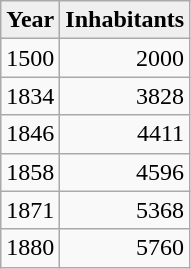<table class="wikitable floatleft" style="clear:none;">
<tr>
<th style="background:#efefef;">Year</th>
<th style="background:#efefef;">Inhabitants</th>
</tr>
<tr>
<td>1500</td>
<td align="right">2000</td>
</tr>
<tr>
<td>1834</td>
<td align="right">3828</td>
</tr>
<tr>
<td>1846</td>
<td align="right">4411</td>
</tr>
<tr>
<td>1858</td>
<td align="right">4596</td>
</tr>
<tr>
<td>1871</td>
<td align="right">5368</td>
</tr>
<tr>
<td>1880</td>
<td align="right">5760</td>
</tr>
</table>
